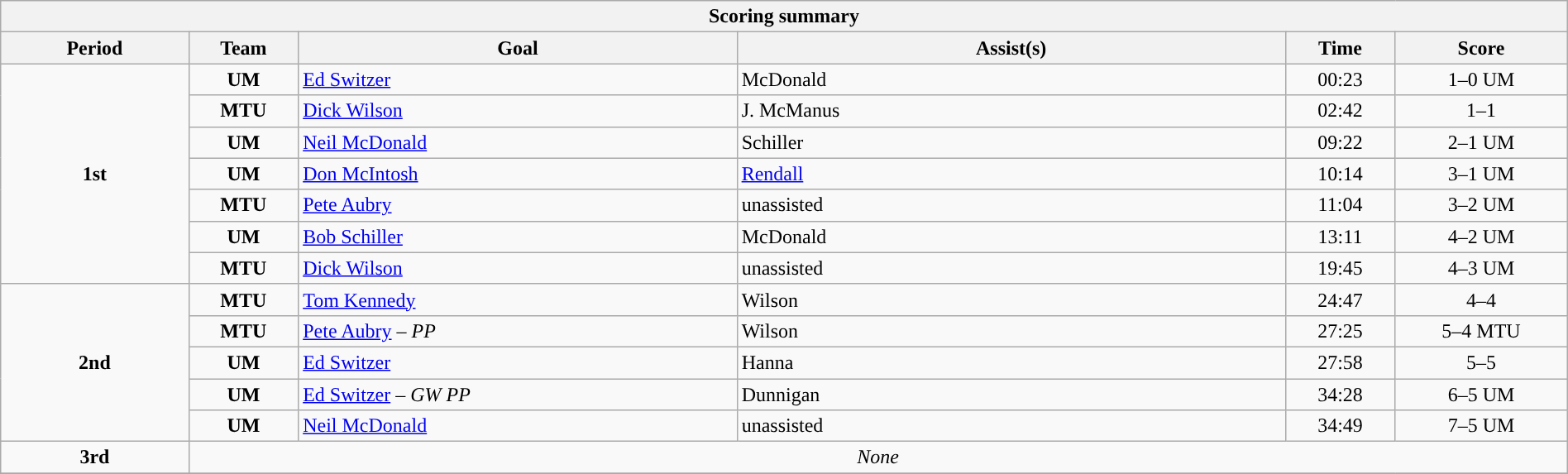<table style="width:100%;" class="wikitable">
<tr>
<th colspan=6>Scoring summary</th>
</tr>
<tr>
<th style="width:12%;">Period</th>
<th style="width:7%;">Team</th>
<th style="width:28%;">Goal</th>
<th style="width:35%;">Assist(s)</th>
<th style="width:7%;">Time</th>
<th style="width:11%;">Score</th>
</tr>
<tr>
<td style="text-align:center;" rowspan="7"><strong>1st</strong></td>
<td align=center><strong>UM</strong></td>
<td><a href='#'>Ed Switzer</a></td>
<td>McDonald</td>
<td align=center>00:23</td>
<td align=center>1–0 UM</td>
</tr>
<tr>
<td align=center><strong>MTU</strong></td>
<td><a href='#'>Dick Wilson</a></td>
<td>J. McManus</td>
<td align=center>02:42</td>
<td align=center>1–1</td>
</tr>
<tr>
<td align=center><strong>UM</strong></td>
<td><a href='#'>Neil McDonald</a></td>
<td>Schiller</td>
<td align=center>09:22</td>
<td align=center>2–1 UM</td>
</tr>
<tr>
<td align=center><strong>UM</strong></td>
<td><a href='#'>Don McIntosh</a></td>
<td><a href='#'>Rendall</a></td>
<td align=center>10:14</td>
<td align=center>3–1 UM</td>
</tr>
<tr>
<td align=center><strong>MTU</strong></td>
<td><a href='#'>Pete Aubry</a></td>
<td>unassisted</td>
<td align=center>11:04</td>
<td align=center>3–2 UM</td>
</tr>
<tr>
<td align=center><strong>UM</strong></td>
<td><a href='#'>Bob Schiller</a></td>
<td>McDonald</td>
<td align=center>13:11</td>
<td align=center>4–2 UM</td>
</tr>
<tr>
<td align=center><strong>MTU</strong></td>
<td><a href='#'>Dick Wilson</a></td>
<td>unassisted</td>
<td align=center>19:45</td>
<td align=center>4–3 UM</td>
</tr>
<tr>
<td style="text-align:center;" rowspan="5"><strong>2nd</strong></td>
<td align=center><strong>MTU</strong></td>
<td><a href='#'>Tom Kennedy</a></td>
<td>Wilson</td>
<td align=center>24:47</td>
<td align=center>4–4</td>
</tr>
<tr>
<td align=center><strong>MTU</strong></td>
<td><a href='#'>Pete Aubry</a> – <em>PP</em></td>
<td>Wilson</td>
<td align=center>27:25</td>
<td align=center>5–4 MTU</td>
</tr>
<tr>
<td align=center><strong>UM</strong></td>
<td><a href='#'>Ed Switzer</a></td>
<td>Hanna</td>
<td align=center>27:58</td>
<td align=center>5–5</td>
</tr>
<tr>
<td align=center><strong>UM</strong></td>
<td><a href='#'>Ed Switzer</a> – <em>GW PP</em></td>
<td>Dunnigan</td>
<td align=center>34:28</td>
<td align=center>6–5 UM</td>
</tr>
<tr>
<td align=center><strong>UM</strong></td>
<td><a href='#'>Neil McDonald</a></td>
<td>unassisted</td>
<td align=center>34:49</td>
<td align=center>7–5 UM</td>
</tr>
<tr>
<td style="text-align:center;" rowspan="1"><strong>3rd</strong></td>
<td style="text-align:center;" colspan="5"><em>None</em></td>
</tr>
<tr>
</tr>
</table>
